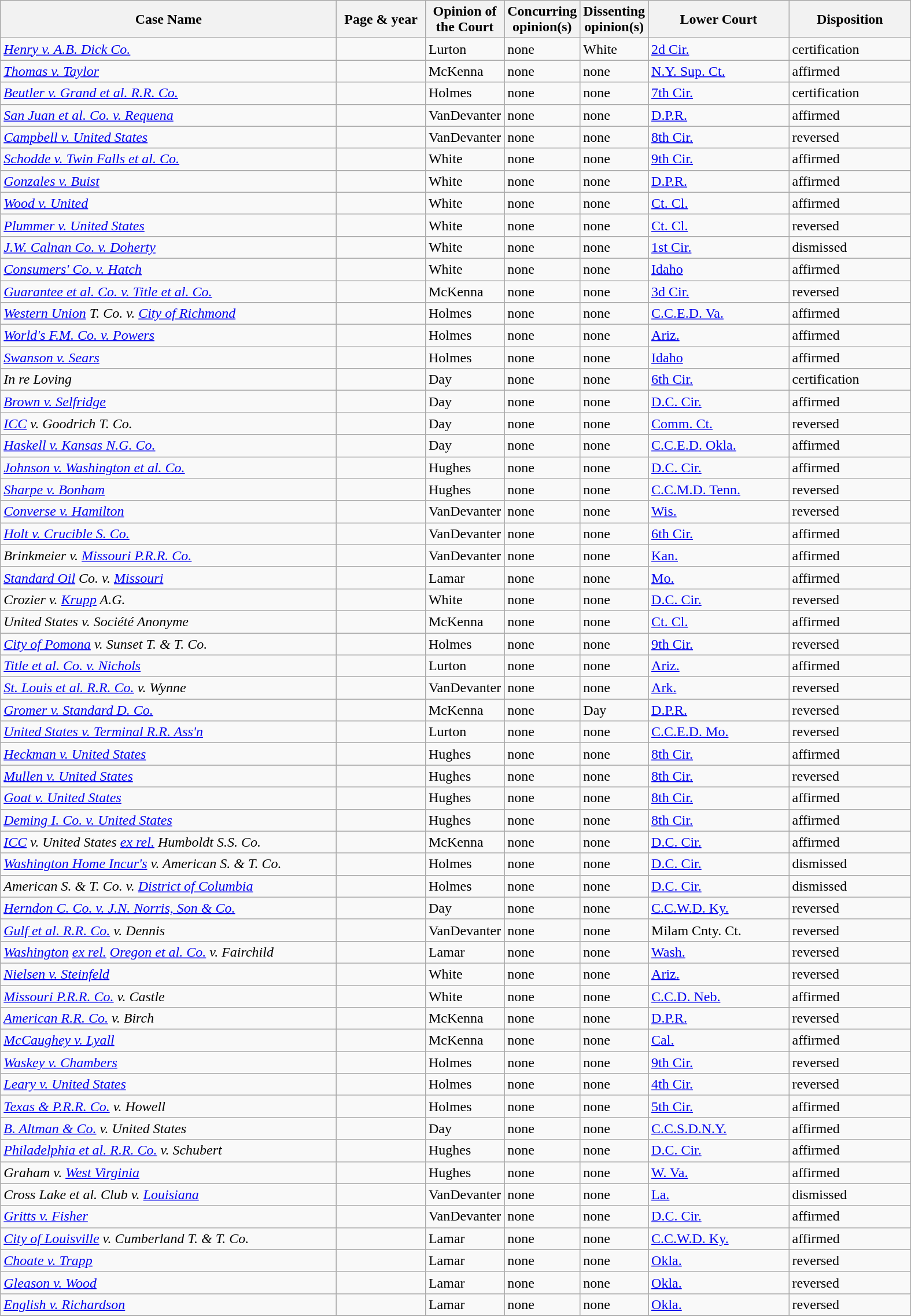<table class="wikitable sortable">
<tr>
<th scope="col" style="width: 380px;">Case Name</th>
<th scope="col" style="width: 95px;">Page & year</th>
<th scope="col" style="width: 10px;">Opinion of the Court</th>
<th scope="col" style="width: 10px;">Concurring opinion(s)</th>
<th scope="col" style="width: 10px;">Dissenting opinion(s)</th>
<th scope="col" style="width: 155px;">Lower Court</th>
<th scope="col" style="width: 133px;">Disposition</th>
</tr>
<tr>
<td><em><a href='#'>Henry v. A.B. Dick Co.</a></em></td>
<td align="right"></td>
<td>Lurton</td>
<td>none</td>
<td>White</td>
<td><a href='#'>2d Cir.</a></td>
<td>certification</td>
</tr>
<tr>
<td><em><a href='#'>Thomas v. Taylor</a></em></td>
<td align="right"></td>
<td>McKenna</td>
<td>none</td>
<td>none</td>
<td><a href='#'>N.Y. Sup. Ct.</a></td>
<td>affirmed</td>
</tr>
<tr>
<td><em><a href='#'>Beutler v. Grand et al. R.R. Co.</a></em></td>
<td align="right"></td>
<td>Holmes</td>
<td>none</td>
<td>none</td>
<td><a href='#'>7th Cir.</a></td>
<td>certification</td>
</tr>
<tr>
<td><em><a href='#'>San Juan et al. Co. v. Requena</a></em></td>
<td align="right"></td>
<td>VanDevanter</td>
<td>none</td>
<td>none</td>
<td><a href='#'>D.P.R.</a></td>
<td>affirmed</td>
</tr>
<tr>
<td><em><a href='#'>Campbell v. United States</a></em></td>
<td align="right"></td>
<td>VanDevanter</td>
<td>none</td>
<td>none</td>
<td><a href='#'>8th Cir.</a></td>
<td>reversed</td>
</tr>
<tr>
<td><em><a href='#'>Schodde v. Twin Falls et al. Co.</a></em></td>
<td align="right"></td>
<td>White</td>
<td>none</td>
<td>none</td>
<td><a href='#'>9th Cir.</a></td>
<td>affirmed</td>
</tr>
<tr>
<td><em><a href='#'>Gonzales v. Buist</a></em></td>
<td align="right"></td>
<td>White</td>
<td>none</td>
<td>none</td>
<td><a href='#'>D.P.R.</a></td>
<td>affirmed</td>
</tr>
<tr>
<td><em><a href='#'>Wood v. United</a></em></td>
<td align="right"></td>
<td>White</td>
<td>none</td>
<td>none</td>
<td><a href='#'>Ct. Cl.</a></td>
<td>affirmed</td>
</tr>
<tr>
<td><em><a href='#'>Plummer v. United States</a></em></td>
<td align="right"></td>
<td>White</td>
<td>none</td>
<td>none</td>
<td><a href='#'>Ct. Cl.</a></td>
<td>reversed</td>
</tr>
<tr>
<td><em><a href='#'>J.W. Calnan Co. v. Doherty</a></em></td>
<td align="right"></td>
<td>White</td>
<td>none</td>
<td>none</td>
<td><a href='#'>1st Cir.</a></td>
<td>dismissed</td>
</tr>
<tr>
<td><em><a href='#'>Consumers' Co. v. Hatch</a></em></td>
<td align="right"></td>
<td>White</td>
<td>none</td>
<td>none</td>
<td><a href='#'>Idaho</a></td>
<td>affirmed</td>
</tr>
<tr>
<td><em><a href='#'>Guarantee et al. Co. v. Title et al. Co.</a></em></td>
<td align="right"></td>
<td>McKenna</td>
<td>none</td>
<td>none</td>
<td><a href='#'>3d Cir.</a></td>
<td>reversed</td>
</tr>
<tr>
<td><em><a href='#'>Western Union</a> T. Co. v. <a href='#'>City of Richmond</a></em></td>
<td align="right"></td>
<td>Holmes</td>
<td>none</td>
<td>none</td>
<td><a href='#'>C.C.E.D. Va.</a></td>
<td>affirmed</td>
</tr>
<tr>
<td><em><a href='#'>World's F.M. Co. v. Powers</a></em></td>
<td align="right"></td>
<td>Holmes</td>
<td>none</td>
<td>none</td>
<td><a href='#'>Ariz.</a></td>
<td>affirmed</td>
</tr>
<tr>
<td><em><a href='#'>Swanson v. Sears</a></em></td>
<td align="right"></td>
<td>Holmes</td>
<td>none</td>
<td>none</td>
<td><a href='#'>Idaho</a></td>
<td>affirmed</td>
</tr>
<tr>
<td><em>In re Loving</em></td>
<td align="right"></td>
<td>Day</td>
<td>none</td>
<td>none</td>
<td><a href='#'>6th Cir.</a></td>
<td>certification</td>
</tr>
<tr>
<td><em><a href='#'>Brown v. Selfridge</a></em></td>
<td align="right"></td>
<td>Day</td>
<td>none</td>
<td>none</td>
<td><a href='#'>D.C. Cir.</a></td>
<td>affirmed</td>
</tr>
<tr>
<td><em><a href='#'>ICC</a> v. Goodrich T. Co.</em></td>
<td align="right"></td>
<td>Day</td>
<td>none</td>
<td>none</td>
<td><a href='#'>Comm. Ct.</a></td>
<td>reversed</td>
</tr>
<tr>
<td><em><a href='#'>Haskell v. Kansas N.G. Co.</a></em></td>
<td align="right"></td>
<td>Day</td>
<td>none</td>
<td>none</td>
<td><a href='#'>C.C.E.D. Okla.</a></td>
<td>affirmed</td>
</tr>
<tr>
<td><em><a href='#'>Johnson v. Washington et al. Co.</a></em></td>
<td align="right"></td>
<td>Hughes</td>
<td>none</td>
<td>none</td>
<td><a href='#'>D.C. Cir.</a></td>
<td>affirmed</td>
</tr>
<tr>
<td><em><a href='#'>Sharpe v. Bonham</a></em></td>
<td align="right"></td>
<td>Hughes</td>
<td>none</td>
<td>none</td>
<td><a href='#'>C.C.M.D. Tenn.</a></td>
<td>reversed</td>
</tr>
<tr>
<td><em><a href='#'>Converse v. Hamilton</a></em></td>
<td align="right"></td>
<td>VanDevanter</td>
<td>none</td>
<td>none</td>
<td><a href='#'>Wis.</a></td>
<td>reversed</td>
</tr>
<tr>
<td><em><a href='#'>Holt v. Crucible S. Co.</a></em></td>
<td align="right"></td>
<td>VanDevanter</td>
<td>none</td>
<td>none</td>
<td><a href='#'>6th Cir.</a></td>
<td>affirmed</td>
</tr>
<tr>
<td><em>Brinkmeier v. <a href='#'>Missouri P.R.R. Co.</a></em></td>
<td align="right"></td>
<td>VanDevanter</td>
<td>none</td>
<td>none</td>
<td><a href='#'>Kan.</a></td>
<td>affirmed</td>
</tr>
<tr>
<td><em><a href='#'>Standard Oil</a> Co. v. <a href='#'>Missouri</a></em></td>
<td align="right"></td>
<td>Lamar</td>
<td>none</td>
<td>none</td>
<td><a href='#'>Mo.</a></td>
<td>affirmed</td>
</tr>
<tr>
<td><em>Crozier v. <a href='#'>Krupp</a> A.G.</em></td>
<td align="right"></td>
<td>White</td>
<td>none</td>
<td>none</td>
<td><a href='#'>D.C. Cir.</a></td>
<td>reversed</td>
</tr>
<tr>
<td><em>United States v. Société Anonyme</em></td>
<td align="right"></td>
<td>McKenna</td>
<td>none</td>
<td>none</td>
<td><a href='#'>Ct. Cl.</a></td>
<td>affirmed</td>
</tr>
<tr>
<td><em><a href='#'>City of Pomona</a> v. Sunset T. & T. Co.</em></td>
<td align="right"></td>
<td>Holmes</td>
<td>none</td>
<td>none</td>
<td><a href='#'>9th Cir.</a></td>
<td>reversed</td>
</tr>
<tr>
<td><em><a href='#'>Title et al. Co. v. Nichols</a></em></td>
<td align="right"></td>
<td>Lurton</td>
<td>none</td>
<td>none</td>
<td><a href='#'>Ariz.</a></td>
<td>affirmed</td>
</tr>
<tr>
<td><em><a href='#'>St. Louis et al. R.R. Co.</a> v. Wynne</em></td>
<td align="right"></td>
<td>VanDevanter</td>
<td>none</td>
<td>none</td>
<td><a href='#'>Ark.</a></td>
<td>reversed</td>
</tr>
<tr>
<td><em><a href='#'>Gromer v. Standard D. Co.</a></em></td>
<td align="right"></td>
<td>McKenna</td>
<td>none</td>
<td>Day</td>
<td><a href='#'>D.P.R.</a></td>
<td>reversed</td>
</tr>
<tr>
<td><em><a href='#'>United States v. Terminal R.R. Ass'n</a></em></td>
<td align="right"></td>
<td>Lurton</td>
<td>none</td>
<td>none</td>
<td><a href='#'>C.C.E.D. Mo.</a></td>
<td>reversed</td>
</tr>
<tr>
<td><em><a href='#'>Heckman v. United States</a></em></td>
<td align="right"></td>
<td>Hughes</td>
<td>none</td>
<td>none</td>
<td><a href='#'>8th Cir.</a></td>
<td>affirmed</td>
</tr>
<tr>
<td><em><a href='#'>Mullen v. United States</a></em></td>
<td align="right"></td>
<td>Hughes</td>
<td>none</td>
<td>none</td>
<td><a href='#'>8th Cir.</a></td>
<td>reversed</td>
</tr>
<tr>
<td><em><a href='#'>Goat v. United States</a></em></td>
<td align="right"></td>
<td>Hughes</td>
<td>none</td>
<td>none</td>
<td><a href='#'>8th Cir.</a></td>
<td>affirmed</td>
</tr>
<tr>
<td><em><a href='#'>Deming I. Co. v. United States</a></em></td>
<td align="right"></td>
<td>Hughes</td>
<td>none</td>
<td>none</td>
<td><a href='#'>8th Cir.</a></td>
<td>affirmed</td>
</tr>
<tr>
<td><em><a href='#'>ICC</a> v. United States <a href='#'>ex rel.</a> Humboldt S.S. Co.</em></td>
<td align="right"></td>
<td>McKenna</td>
<td>none</td>
<td>none</td>
<td><a href='#'>D.C. Cir.</a></td>
<td>affirmed</td>
</tr>
<tr>
<td><em><a href='#'>Washington Home Incur's</a> v. American S. & T. Co.</em></td>
<td align="right"></td>
<td>Holmes</td>
<td>none</td>
<td>none</td>
<td><a href='#'>D.C. Cir.</a></td>
<td>dismissed</td>
</tr>
<tr>
<td><em>American S. & T. Co. v. <a href='#'>District of Columbia</a></em></td>
<td align="right"></td>
<td>Holmes</td>
<td>none</td>
<td>none</td>
<td><a href='#'>D.C. Cir.</a></td>
<td>dismissed</td>
</tr>
<tr>
<td><em><a href='#'>Herndon C. Co. v. J.N. Norris, Son & Co.</a></em></td>
<td align="right"></td>
<td>Day</td>
<td>none</td>
<td>none</td>
<td><a href='#'>C.C.W.D. Ky.</a></td>
<td>reversed</td>
</tr>
<tr>
<td><em><a href='#'>Gulf et al. R.R. Co.</a> v. Dennis</em></td>
<td align="right"></td>
<td>VanDevanter</td>
<td>none</td>
<td>none</td>
<td>Milam Cnty. Ct.</td>
<td>reversed</td>
</tr>
<tr>
<td><em><a href='#'>Washington</a> <a href='#'>ex rel.</a> <a href='#'>Oregon et al. Co.</a> v. Fairchild</em></td>
<td align="right"></td>
<td>Lamar</td>
<td>none</td>
<td>none</td>
<td><a href='#'>Wash.</a></td>
<td>reversed</td>
</tr>
<tr>
<td><em><a href='#'>Nielsen v. Steinfeld</a></em></td>
<td align="right"></td>
<td>White</td>
<td>none</td>
<td>none</td>
<td><a href='#'>Ariz.</a></td>
<td>reversed</td>
</tr>
<tr>
<td><em><a href='#'>Missouri P.R.R. Co.</a> v. Castle</em></td>
<td align="right"></td>
<td>White</td>
<td>none</td>
<td>none</td>
<td><a href='#'>C.C.D. Neb.</a></td>
<td>affirmed</td>
</tr>
<tr>
<td><em><a href='#'>American R.R. Co.</a> v. Birch</em></td>
<td align="right"></td>
<td>McKenna</td>
<td>none</td>
<td>none</td>
<td><a href='#'>D.P.R.</a></td>
<td>reversed</td>
</tr>
<tr>
<td><em><a href='#'>McCaughey v. Lyall</a></em></td>
<td align="right"></td>
<td>McKenna</td>
<td>none</td>
<td>none</td>
<td><a href='#'>Cal.</a></td>
<td>affirmed</td>
</tr>
<tr>
<td><em><a href='#'>Waskey v. Chambers</a></em></td>
<td align="right"></td>
<td>Holmes</td>
<td>none</td>
<td>none</td>
<td><a href='#'>9th Cir.</a></td>
<td>reversed</td>
</tr>
<tr>
<td><em><a href='#'>Leary v. United States</a></em></td>
<td align="right"></td>
<td>Holmes</td>
<td>none</td>
<td>none</td>
<td><a href='#'>4th Cir.</a></td>
<td>reversed</td>
</tr>
<tr>
<td><em><a href='#'>Texas & P.R.R. Co.</a> v. Howell</em></td>
<td align="right"></td>
<td>Holmes</td>
<td>none</td>
<td>none</td>
<td><a href='#'>5th Cir.</a></td>
<td>affirmed</td>
</tr>
<tr>
<td><em><a href='#'>B. Altman & Co.</a> v. United States</em></td>
<td align="right"></td>
<td>Day</td>
<td>none</td>
<td>none</td>
<td><a href='#'>C.C.S.D.N.Y.</a></td>
<td>affirmed</td>
</tr>
<tr>
<td><em><a href='#'>Philadelphia et al. R.R. Co.</a> v. Schubert</em></td>
<td align="right"></td>
<td>Hughes</td>
<td>none</td>
<td>none</td>
<td><a href='#'>D.C. Cir.</a></td>
<td>affirmed</td>
</tr>
<tr>
<td><em>Graham v. <a href='#'>West Virginia</a></em></td>
<td align="right"></td>
<td>Hughes</td>
<td>none</td>
<td>none</td>
<td><a href='#'>W. Va.</a></td>
<td>affirmed</td>
</tr>
<tr>
<td><em>Cross Lake et al. Club v. <a href='#'>Louisiana</a></em></td>
<td align="right"></td>
<td>VanDevanter</td>
<td>none</td>
<td>none</td>
<td><a href='#'>La.</a></td>
<td>dismissed</td>
</tr>
<tr>
<td><em><a href='#'>Gritts v. Fisher</a></em></td>
<td align="right"></td>
<td>VanDevanter</td>
<td>none</td>
<td>none</td>
<td><a href='#'>D.C. Cir.</a></td>
<td>affirmed</td>
</tr>
<tr>
<td><em><a href='#'>City of Louisville</a> v. Cumberland T. & T. Co.</em></td>
<td align="right"></td>
<td>Lamar</td>
<td>none</td>
<td>none</td>
<td><a href='#'>C.C.W.D. Ky.</a></td>
<td>affirmed</td>
</tr>
<tr>
<td><em><a href='#'>Choate v. Trapp</a></em></td>
<td align="right"></td>
<td>Lamar</td>
<td>none</td>
<td>none</td>
<td><a href='#'>Okla.</a></td>
<td>reversed</td>
</tr>
<tr>
<td><em><a href='#'>Gleason v. Wood</a></em></td>
<td align="right"></td>
<td>Lamar</td>
<td>none</td>
<td>none</td>
<td><a href='#'>Okla.</a></td>
<td>reversed</td>
</tr>
<tr>
<td><em><a href='#'>English v. Richardson</a></em></td>
<td align="right"></td>
<td>Lamar</td>
<td>none</td>
<td>none</td>
<td><a href='#'>Okla.</a></td>
<td>reversed</td>
</tr>
<tr>
</tr>
</table>
